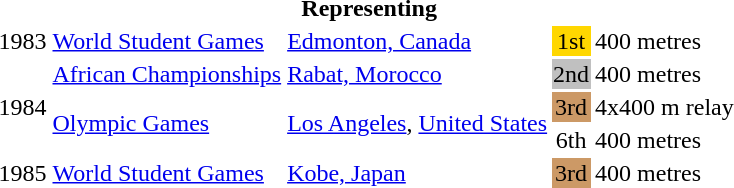<table>
<tr>
<th colspan="6">Representing </th>
</tr>
<tr>
<td>1983</td>
<td><a href='#'>World Student Games</a></td>
<td><a href='#'>Edmonton, Canada</a></td>
<td bgcolor="gold" align="center">1st</td>
<td>400 metres</td>
<td></td>
</tr>
<tr>
<td rowspan=3>1984</td>
<td><a href='#'>African Championships</a></td>
<td><a href='#'>Rabat, Morocco</a></td>
<td bgcolor="silver" align="center">2nd</td>
<td>400 metres</td>
<td></td>
</tr>
<tr>
<td rowspan=2><a href='#'>Olympic Games</a></td>
<td rowspan=2><a href='#'>Los Angeles</a>, <a href='#'>United States</a></td>
<td bgcolor="cc9966" align="center">3rd</td>
<td>4x400 m relay</td>
<td></td>
</tr>
<tr>
<td align="center">6th</td>
<td>400 metres</td>
<td></td>
</tr>
<tr>
<td>1985</td>
<td><a href='#'>World Student Games</a></td>
<td><a href='#'>Kobe, Japan</a></td>
<td bgcolor="cc9966" align="center">3rd</td>
<td>400 metres</td>
<td></td>
</tr>
</table>
